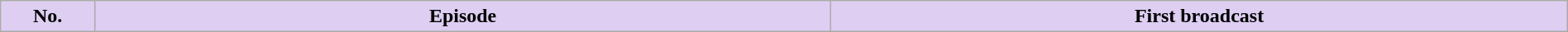<table class="wikitable plainrowheaders" style="width:100%; margin:auto; background:#fff;">
<tr>
<th style="background: #ddcef2; width: 6%;">No.</th>
<th style="background: #ddcef2; width: 47%;">Episode</th>
<th style="background: #ddcef2; width: 47%;">First broadcast<br>



</th>
</tr>
</table>
